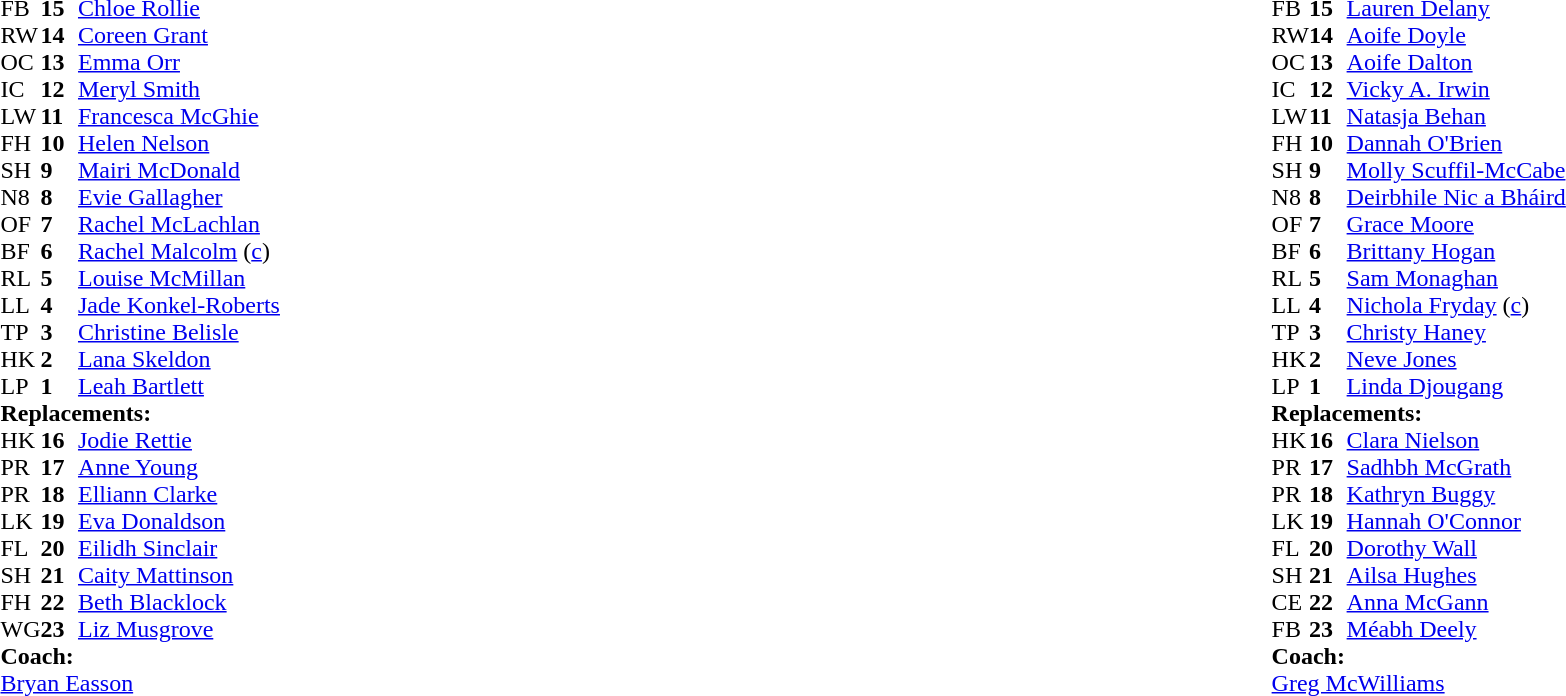<table style="width:100%">
<tr>
<td style="vertical-align:top; width:50%"><br><table cellspacing="0" cellpadding="0">
<tr>
<th width="25"></th>
<th width="25"></th>
</tr>
<tr>
<td>FB</td>
<td><strong>15</strong></td>
<td><a href='#'>Chloe Rollie</a></td>
</tr>
<tr>
<td>RW</td>
<td><strong>14</strong></td>
<td><a href='#'>Coreen Grant</a></td>
</tr>
<tr>
<td>OC</td>
<td><strong>13</strong></td>
<td><a href='#'>Emma Orr</a></td>
</tr>
<tr>
<td>IC</td>
<td><strong>12</strong></td>
<td><a href='#'>Meryl Smith</a></td>
<td></td>
<td></td>
</tr>
<tr>
<td>LW</td>
<td><strong>11</strong></td>
<td><a href='#'>Francesca McGhie</a></td>
<td></td>
<td></td>
</tr>
<tr>
<td>FH</td>
<td><strong>10</strong></td>
<td><a href='#'>Helen Nelson</a></td>
</tr>
<tr>
<td>SH</td>
<td><strong>9</strong></td>
<td><a href='#'>Mairi McDonald</a></td>
<td></td>
<td></td>
</tr>
<tr>
<td>N8</td>
<td><strong>8</strong></td>
<td><a href='#'>Evie Gallagher</a></td>
</tr>
<tr>
<td>OF</td>
<td><strong>7</strong></td>
<td><a href='#'>Rachel McLachlan</a></td>
</tr>
<tr>
<td>BF</td>
<td><strong>6</strong></td>
<td><a href='#'>Rachel Malcolm</a> (<a href='#'>c</a>)</td>
<td></td>
<td></td>
</tr>
<tr>
<td>RL</td>
<td><strong>5</strong></td>
<td><a href='#'>Louise McMillan</a></td>
<td></td>
<td></td>
</tr>
<tr>
<td>LL</td>
<td><strong>4</strong></td>
<td><a href='#'>Jade Konkel-Roberts</a></td>
</tr>
<tr>
<td>TP</td>
<td><strong>3</strong></td>
<td><a href='#'>Christine Belisle</a></td>
<td></td>
<td></td>
</tr>
<tr>
<td>HK</td>
<td><strong>2</strong></td>
<td><a href='#'>Lana Skeldon</a></td>
<td></td>
<td></td>
</tr>
<tr>
<td>LP</td>
<td><strong>1</strong></td>
<td><a href='#'>Leah Bartlett</a></td>
<td></td>
<td></td>
</tr>
<tr>
<td colspan=3><strong>Replacements:</strong></td>
</tr>
<tr>
<td>HK</td>
<td><strong>16</strong></td>
<td><a href='#'>Jodie Rettie</a></td>
<td></td>
<td></td>
</tr>
<tr>
<td>PR</td>
<td><strong>17</strong></td>
<td><a href='#'>Anne Young</a></td>
<td></td>
<td></td>
</tr>
<tr>
<td>PR</td>
<td><strong>18</strong></td>
<td><a href='#'>Elliann Clarke</a></td>
<td></td>
<td></td>
</tr>
<tr>
<td>LK</td>
<td><strong>19</strong></td>
<td><a href='#'>Eva Donaldson</a></td>
<td></td>
<td></td>
</tr>
<tr>
<td>FL</td>
<td><strong>20</strong></td>
<td><a href='#'>Eilidh Sinclair</a></td>
<td></td>
<td></td>
</tr>
<tr>
<td>SH</td>
<td><strong>21</strong></td>
<td><a href='#'>Caity Mattinson</a></td>
<td></td>
<td></td>
</tr>
<tr>
<td>FH</td>
<td><strong>22</strong></td>
<td><a href='#'>Beth Blacklock</a></td>
<td></td>
<td></td>
</tr>
<tr>
<td>WG</td>
<td><strong>23</strong></td>
<td><a href='#'>Liz Musgrove</a></td>
<td></td>
<td></td>
</tr>
<tr>
<td colspan=3><strong>Coach:</strong></td>
</tr>
<tr>
<td colspan="4"> <a href='#'>Bryan Easson</a></td>
</tr>
</table>
</td>
<td style="vertical-align:top"></td>
<td style="vertical-align:top; width:50%"><br><table cellspacing="0" cellpadding="0" style="margin:auto">
<tr>
<th width="25"></th>
<th width="25"></th>
</tr>
<tr>
<td>FB</td>
<td><strong>15</strong></td>
<td><a href='#'>Lauren Delany</a></td>
</tr>
<tr>
<td>RW</td>
<td><strong>14</strong></td>
<td><a href='#'>Aoife Doyle</a></td>
<td></td>
<td></td>
</tr>
<tr>
<td>OC</td>
<td><strong>13</strong></td>
<td><a href='#'>Aoife Dalton</a></td>
</tr>
<tr>
<td>IC</td>
<td><strong>12</strong></td>
<td><a href='#'>Vicky A. Irwin</a></td>
<td></td>
<td></td>
</tr>
<tr>
<td>LW</td>
<td><strong>11</strong></td>
<td><a href='#'>Natasja Behan</a></td>
</tr>
<tr>
<td>FH</td>
<td><strong>10</strong></td>
<td><a href='#'>Dannah O'Brien</a></td>
</tr>
<tr>
<td>SH</td>
<td><strong>9</strong></td>
<td><a href='#'>Molly Scuffil-McCabe</a></td>
<td></td>
<td></td>
</tr>
<tr>
<td>N8</td>
<td><strong>8</strong></td>
<td><a href='#'>Deirbhile Nic a Bháird</a></td>
</tr>
<tr>
<td>OF</td>
<td><strong>7</strong></td>
<td><a href='#'>Grace Moore</a></td>
<td></td>
<td></td>
</tr>
<tr>
<td>BF</td>
<td><strong>6</strong></td>
<td><a href='#'>Brittany Hogan</a></td>
<td></td>
<td></td>
</tr>
<tr>
<td>RL</td>
<td><strong>5</strong></td>
<td><a href='#'>Sam Monaghan</a></td>
</tr>
<tr>
<td>LL</td>
<td><strong>4</strong></td>
<td><a href='#'>Nichola Fryday</a> (<a href='#'>c</a>)</td>
</tr>
<tr>
<td>TP</td>
<td><strong>3</strong></td>
<td><a href='#'>Christy Haney</a></td>
<td></td>
<td></td>
</tr>
<tr>
<td>HK</td>
<td><strong>2</strong></td>
<td><a href='#'>Neve Jones</a></td>
<td></td>
<td></td>
</tr>
<tr>
<td>LP</td>
<td><strong>1</strong></td>
<td><a href='#'>Linda Djougang</a></td>
<td></td>
<td></td>
</tr>
<tr>
<td colspan=3><strong>Replacements:</strong></td>
</tr>
<tr>
<td>HK</td>
<td><strong>16</strong></td>
<td><a href='#'>Clara Nielson</a></td>
<td></td>
<td></td>
</tr>
<tr>
<td>PR</td>
<td><strong>17</strong></td>
<td><a href='#'>Sadhbh McGrath</a></td>
<td></td>
<td></td>
</tr>
<tr>
<td>PR</td>
<td><strong>18</strong></td>
<td><a href='#'>Kathryn Buggy</a></td>
<td></td>
<td></td>
</tr>
<tr>
<td>LK</td>
<td><strong>19</strong></td>
<td><a href='#'>Hannah O'Connor</a></td>
<td></td>
<td></td>
</tr>
<tr>
<td>FL</td>
<td><strong>20</strong></td>
<td><a href='#'>Dorothy Wall</a></td>
<td></td>
<td></td>
</tr>
<tr>
<td>SH</td>
<td><strong>21</strong></td>
<td><a href='#'>Ailsa Hughes</a></td>
<td></td>
<td></td>
</tr>
<tr>
<td>CE</td>
<td><strong>22</strong></td>
<td><a href='#'>Anna McGann</a></td>
<td></td>
<td></td>
</tr>
<tr>
<td>FB</td>
<td><strong>23</strong></td>
<td><a href='#'>Méabh Deely</a></td>
<td></td>
<td></td>
</tr>
<tr>
<td colspan=3><strong>Coach:</strong></td>
</tr>
<tr>
<td colspan="4"> <a href='#'>Greg McWilliams</a></td>
</tr>
</table>
</td>
</tr>
</table>
